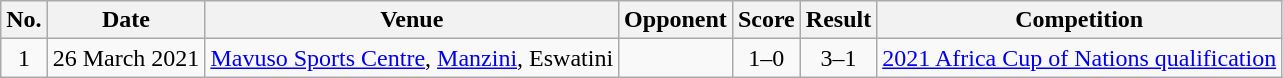<table class="wikitable sortable">
<tr>
<th scope="col">No.</th>
<th scope="col">Date</th>
<th scope="col">Venue</th>
<th scope="col">Opponent</th>
<th scope="col">Score</th>
<th scope="col">Result</th>
<th scope="col">Competition</th>
</tr>
<tr>
<td style="text-align:center">1</td>
<td>26 March 2021</td>
<td><a href='#'>Mavuso Sports Centre</a>, <a href='#'>Manzini</a>, Eswatini</td>
<td></td>
<td style="text-align:center">1–0</td>
<td style="text-align:center">3–1</td>
<td><a href='#'>2021 Africa Cup of Nations qualification</a></td>
</tr>
</table>
